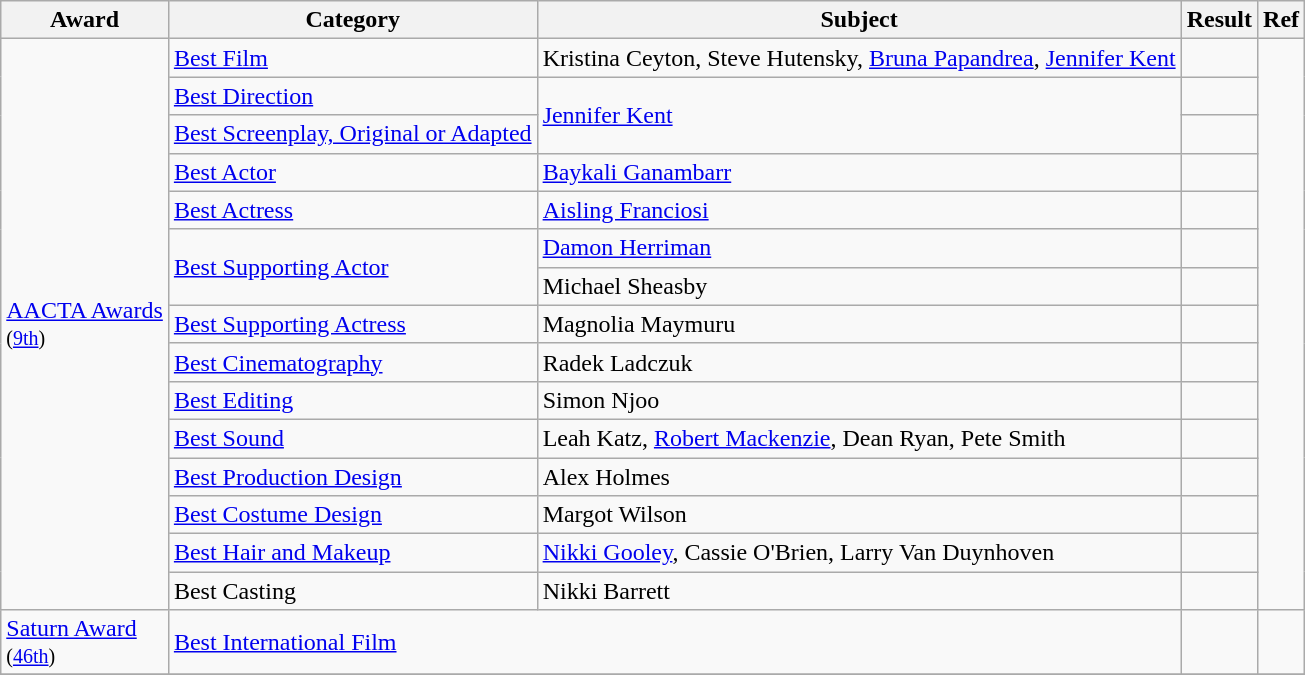<table class=wikitable>
<tr>
<th>Award</th>
<th>Category</th>
<th>Subject</th>
<th>Result</th>
<th>Ref</th>
</tr>
<tr>
<td rowspan=15><a href='#'>AACTA Awards</a><br><small>(<a href='#'>9th</a>)</small></td>
<td><a href='#'>Best Film</a></td>
<td>Kristina Ceyton, Steve Hutensky, <a href='#'>Bruna Papandrea</a>, <a href='#'>Jennifer Kent</a></td>
<td></td>
<td rowspan=15></td>
</tr>
<tr>
<td><a href='#'>Best Direction</a></td>
<td rowspan=2><a href='#'>Jennifer Kent</a></td>
<td></td>
</tr>
<tr>
<td><a href='#'>Best Screenplay, Original or Adapted</a></td>
<td></td>
</tr>
<tr>
<td><a href='#'>Best Actor</a></td>
<td><a href='#'>Baykali Ganambarr</a></td>
<td></td>
</tr>
<tr>
<td><a href='#'>Best Actress</a></td>
<td><a href='#'>Aisling Franciosi</a></td>
<td></td>
</tr>
<tr>
<td rowspan=2><a href='#'>Best Supporting Actor</a></td>
<td><a href='#'>Damon Herriman</a></td>
<td></td>
</tr>
<tr>
<td>Michael Sheasby</td>
<td></td>
</tr>
<tr>
<td><a href='#'>Best Supporting Actress</a></td>
<td>Magnolia Maymuru</td>
<td></td>
</tr>
<tr>
<td><a href='#'>Best Cinematography</a></td>
<td>Radek Ladczuk</td>
<td></td>
</tr>
<tr>
<td><a href='#'>Best Editing</a></td>
<td>Simon Njoo</td>
<td></td>
</tr>
<tr>
<td><a href='#'>Best Sound</a></td>
<td>Leah Katz, <a href='#'>Robert Mackenzie</a>, Dean Ryan, Pete Smith</td>
<td></td>
</tr>
<tr>
<td><a href='#'>Best Production Design</a></td>
<td>Alex Holmes</td>
<td></td>
</tr>
<tr>
<td><a href='#'>Best Costume Design</a></td>
<td>Margot Wilson</td>
<td></td>
</tr>
<tr>
<td><a href='#'>Best Hair and Makeup</a></td>
<td><a href='#'>Nikki Gooley</a>, Cassie O'Brien, Larry Van Duynhoven</td>
<td></td>
</tr>
<tr>
<td>Best Casting</td>
<td>Nikki Barrett</td>
<td></td>
</tr>
<tr>
<td><a href='#'>Saturn Award</a><br><small>(<a href='#'>46th</a>)</small></td>
<td colspan=2><a href='#'>Best International Film</a></td>
<td></td>
<td></td>
</tr>
<tr>
</tr>
</table>
